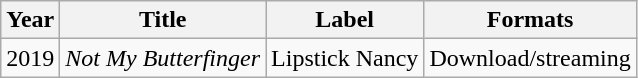<table class="wikitable">
<tr>
<th>Year</th>
<th>Title</th>
<th>Label</th>
<th>Formats</th>
</tr>
<tr>
<td>2019</td>
<td><em>Not My Butterfinger</em></td>
<td>Lipstick Nancy</td>
<td>Download/streaming</td>
</tr>
</table>
